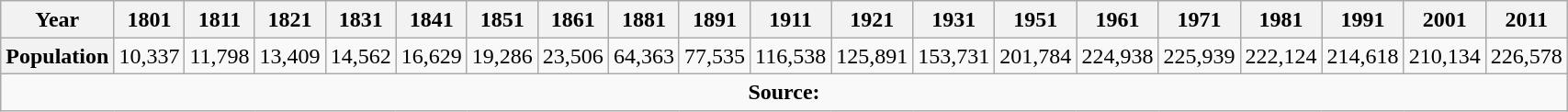<table class="wikitable" style="border:0; text-align:center; line-height:120%;">
<tr>
<th>Year</th>
<th>1801</th>
<th>1811</th>
<th>1821</th>
<th>1831</th>
<th>1841</th>
<th>1851</th>
<th>1861</th>
<th>1881</th>
<th>1891</th>
<th>1911</th>
<th>1921</th>
<th>1931</th>
<th>1951</th>
<th>1961</th>
<th>1971</th>
<th>1981</th>
<th>1991</th>
<th>2001</th>
<th>2011</th>
</tr>
<tr>
<th>Population</th>
<td>10,337</td>
<td>11,798</td>
<td>13,409</td>
<td>14,562</td>
<td>16,629</td>
<td>19,286</td>
<td>23,506</td>
<td>64,363</td>
<td>77,535</td>
<td>116,538</td>
<td>125,891</td>
<td>153,731</td>
<td>201,784</td>
<td>224,938</td>
<td>225,939</td>
<td>222,124</td>
<td>214,618</td>
<td>210,134</td>
<td>226,578</td>
</tr>
<tr>
<td colspan="22" style="text-align:center;"><strong>Source: </strong></td>
</tr>
</table>
